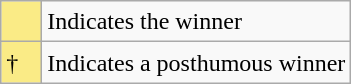<table class="wikitable">
<tr>
<td style="background:#FAEB86; height:20px; width:20px"></td>
<td>Indicates the winner</td>
</tr>
<tr>
<td style="background:#FAEB86; height:20px; width:20px">†</td>
<td>Indicates a posthumous winner</td>
</tr>
</table>
